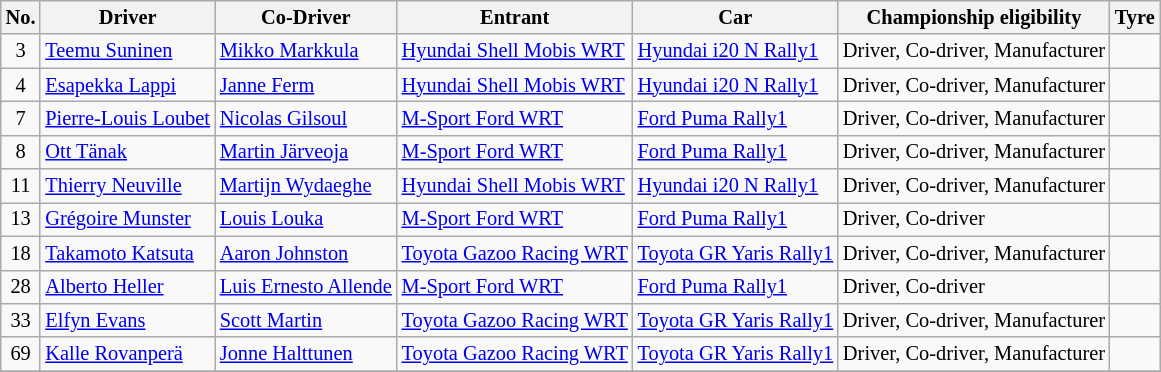<table class="wikitable" style="font-size: 85%;">
<tr>
<th>No.</th>
<th>Driver</th>
<th>Co-Driver</th>
<th>Entrant</th>
<th>Car</th>
<th>Championship eligibility</th>
<th>Tyre</th>
</tr>
<tr>
<td align="center">3</td>
<td> <a href='#'>Teemu Suninen</a></td>
<td> <a href='#'>Mikko Markkula</a></td>
<td> <a href='#'>Hyundai Shell Mobis WRT</a></td>
<td><a href='#'>Hyundai i20 N Rally1</a></td>
<td>Driver, Co-driver, Manufacturer</td>
<td align="center"></td>
</tr>
<tr>
<td align="center">4</td>
<td> <a href='#'>Esapekka Lappi</a></td>
<td> <a href='#'>Janne Ferm</a></td>
<td> <a href='#'>Hyundai Shell Mobis WRT</a></td>
<td><a href='#'>Hyundai i20 N Rally1</a></td>
<td>Driver, Co-driver, Manufacturer</td>
<td align="center"></td>
</tr>
<tr>
<td align="center">7</td>
<td> <a href='#'>Pierre-Louis Loubet</a></td>
<td> <a href='#'>Nicolas Gilsoul</a></td>
<td> <a href='#'>M-Sport Ford WRT</a></td>
<td><a href='#'>Ford Puma Rally1</a></td>
<td>Driver, Co-driver, Manufacturer</td>
<td align="center"></td>
</tr>
<tr>
<td align="center">8</td>
<td> <a href='#'>Ott Tänak</a></td>
<td> <a href='#'>Martin Järveoja</a></td>
<td> <a href='#'>M-Sport Ford WRT</a></td>
<td><a href='#'>Ford Puma Rally1</a></td>
<td>Driver, Co-driver, Manufacturer</td>
<td align="center"></td>
</tr>
<tr>
<td align="center">11</td>
<td> <a href='#'>Thierry Neuville</a></td>
<td> <a href='#'>Martijn Wydaeghe</a></td>
<td> <a href='#'>Hyundai Shell Mobis WRT</a></td>
<td><a href='#'>Hyundai i20 N Rally1</a></td>
<td>Driver, Co-driver, Manufacturer</td>
<td align="center"></td>
</tr>
<tr>
<td align="center">13</td>
<td> <a href='#'>Grégoire Munster</a></td>
<td> <a href='#'>Louis Louka</a></td>
<td> <a href='#'>M-Sport Ford WRT</a></td>
<td><a href='#'>Ford Puma Rally1</a></td>
<td>Driver, Co-driver</td>
<td align="center"></td>
</tr>
<tr>
<td align="center">18</td>
<td> <a href='#'>Takamoto Katsuta</a></td>
<td> <a href='#'>Aaron Johnston</a></td>
<td> <a href='#'>Toyota Gazoo Racing WRT</a></td>
<td><a href='#'>Toyota GR Yaris Rally1</a></td>
<td>Driver, Co-driver, Manufacturer</td>
<td align="center"></td>
</tr>
<tr>
<td align="center">28</td>
<td> <a href='#'>Alberto Heller</a></td>
<td> <a href='#'>Luis Ernesto Allende</a></td>
<td> <a href='#'>M-Sport Ford WRT</a></td>
<td><a href='#'>Ford Puma Rally1</a></td>
<td>Driver, Co-driver</td>
<td align="center"></td>
</tr>
<tr>
<td align="center">33</td>
<td> <a href='#'>Elfyn Evans</a></td>
<td> <a href='#'>Scott Martin</a></td>
<td> <a href='#'>Toyota Gazoo Racing WRT</a></td>
<td><a href='#'>Toyota GR Yaris Rally1</a></td>
<td>Driver, Co-driver, Manufacturer</td>
<td align="center"></td>
</tr>
<tr>
<td align="center">69</td>
<td> <a href='#'>Kalle Rovanperä</a></td>
<td> <a href='#'>Jonne Halttunen</a></td>
<td> <a href='#'>Toyota Gazoo Racing WRT</a></td>
<td><a href='#'>Toyota GR Yaris Rally1</a></td>
<td>Driver, Co-driver, Manufacturer</td>
<td align="center"></td>
</tr>
<tr>
</tr>
</table>
